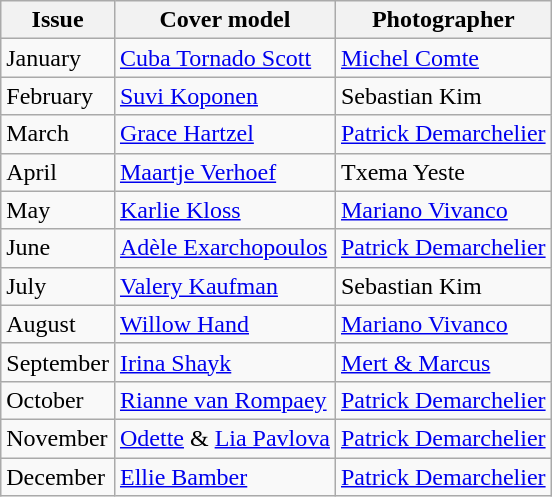<table class="sortable wikitable">
<tr>
<th>Issue</th>
<th>Cover model</th>
<th>Photographer</th>
</tr>
<tr>
<td>January</td>
<td><a href='#'>Cuba Tornado Scott</a></td>
<td><a href='#'>Michel Comte</a></td>
</tr>
<tr>
<td>February</td>
<td><a href='#'>Suvi Koponen</a></td>
<td>Sebastian Kim</td>
</tr>
<tr>
<td>March</td>
<td><a href='#'>Grace Hartzel</a></td>
<td><a href='#'>Patrick Demarchelier</a></td>
</tr>
<tr>
<td>April</td>
<td><a href='#'>Maartje Verhoef</a></td>
<td>Txema Yeste</td>
</tr>
<tr>
<td>May</td>
<td><a href='#'>Karlie Kloss</a></td>
<td><a href='#'>Mariano Vivanco</a></td>
</tr>
<tr>
<td>June</td>
<td><a href='#'>Adèle Exarchopoulos</a></td>
<td><a href='#'>Patrick Demarchelier</a></td>
</tr>
<tr>
<td>July</td>
<td><a href='#'>Valery Kaufman</a></td>
<td>Sebastian Kim</td>
</tr>
<tr>
<td>August</td>
<td><a href='#'>Willow Hand</a></td>
<td><a href='#'>Mariano Vivanco</a></td>
</tr>
<tr>
<td>September</td>
<td><a href='#'>Irina Shayk</a></td>
<td><a href='#'>Mert & Marcus</a></td>
</tr>
<tr>
<td>October</td>
<td><a href='#'>Rianne van Rompaey</a></td>
<td><a href='#'>Patrick Demarchelier</a></td>
</tr>
<tr>
<td>November</td>
<td><a href='#'>Odette</a> & <a href='#'>Lia Pavlova</a></td>
<td><a href='#'>Patrick Demarchelier</a></td>
</tr>
<tr>
<td>December</td>
<td><a href='#'>Ellie Bamber</a></td>
<td><a href='#'>Patrick Demarchelier</a></td>
</tr>
</table>
